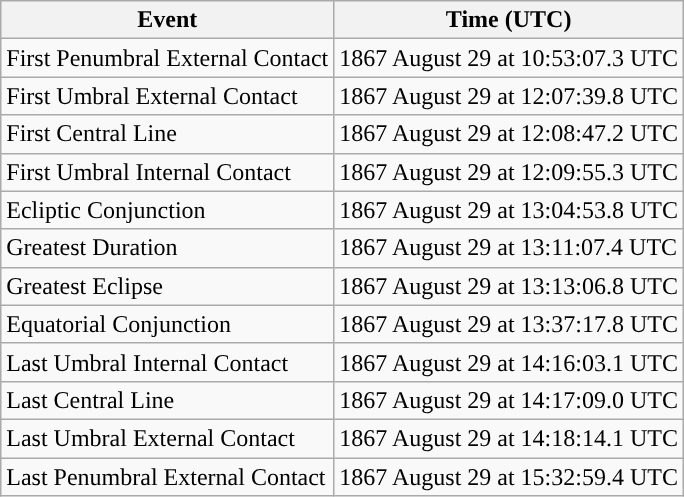<table class="wikitable">
<tr>
<th>Event</th>
<th>Time (UTC)</th>
</tr>
<tr>
<td>First Penumbral External Contact</td>
<td>1867 August 29 at 10:53:07.3 UTC</td>
</tr>
<tr>
<td>First Umbral External Contact</td>
<td>1867 August 29 at 12:07:39.8 UTC</td>
</tr>
<tr>
<td>First Central Line</td>
<td>1867 August 29 at 12:08:47.2 UTC</td>
</tr>
<tr>
<td>First Umbral Internal Contact</td>
<td>1867 August 29 at 12:09:55.3 UTC</td>
</tr>
<tr>
<td>Ecliptic Conjunction</td>
<td>1867 August 29 at 13:04:53.8 UTC</td>
</tr>
<tr>
<td>Greatest Duration</td>
<td>1867 August 29 at 13:11:07.4 UTC</td>
</tr>
<tr>
<td>Greatest Eclipse</td>
<td>1867 August 29 at 13:13:06.8 UTC</td>
</tr>
<tr>
<td>Equatorial Conjunction</td>
<td>1867 August 29 at 13:37:17.8 UTC</td>
</tr>
<tr>
<td>Last Umbral Internal Contact</td>
<td>1867 August 29 at 14:16:03.1 UTC</td>
</tr>
<tr>
<td>Last Central Line</td>
<td>1867 August 29 at 14:17:09.0 UTC</td>
</tr>
<tr>
<td>Last Umbral External Contact</td>
<td>1867 August 29 at 14:18:14.1 UTC</td>
</tr>
<tr>
<td>Last Penumbral External Contact</td>
<td>1867 August 29 at 15:32:59.4 UTC</td>
</tr>
</table>
